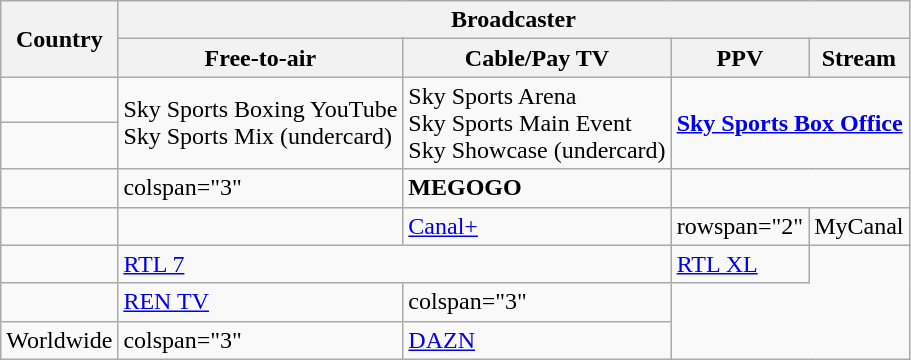<table class="wikitable">
<tr>
<th rowspan="2">Country</th>
<th colspan="4">Broadcaster</th>
</tr>
<tr>
<th>Free-to-air</th>
<th>Cable/Pay TV</th>
<th>PPV</th>
<th>Stream</th>
</tr>
<tr>
<td><strong></strong></td>
<td rowspan="2">Sky Sports Boxing YouTube<br>Sky Sports Mix (undercard)</td>
<td rowspan="2">Sky Sports Arena<br>Sky Sports Main Event<br>Sky Showcase (undercard)</td>
<td colspan="2" rowspan="2"><strong><a href='#'>Sky Sports Box Office</a></strong></td>
</tr>
<tr>
<td></td>
</tr>
<tr>
<td><strong></strong></td>
<td>colspan="3" </td>
<td><strong>MEGOGO</strong></td>
</tr>
<tr>
<td></td>
<td></td>
<td><a href='#'>Canal+</a></td>
<td>rowspan="2" </td>
<td>MyCanal</td>
</tr>
<tr>
<td></td>
<td colspan="2"><a href='#'>RTL 7</a></td>
<td><a href='#'>RTL XL</a></td>
</tr>
<tr>
<td></td>
<td colspan="1"><a href='#'>REN TV</a></td>
<td>colspan="3" </td>
</tr>
<tr>
<td>Worldwide</td>
<td>colspan="3" </td>
<td><a href='#'>DAZN</a></td>
</tr>
</table>
